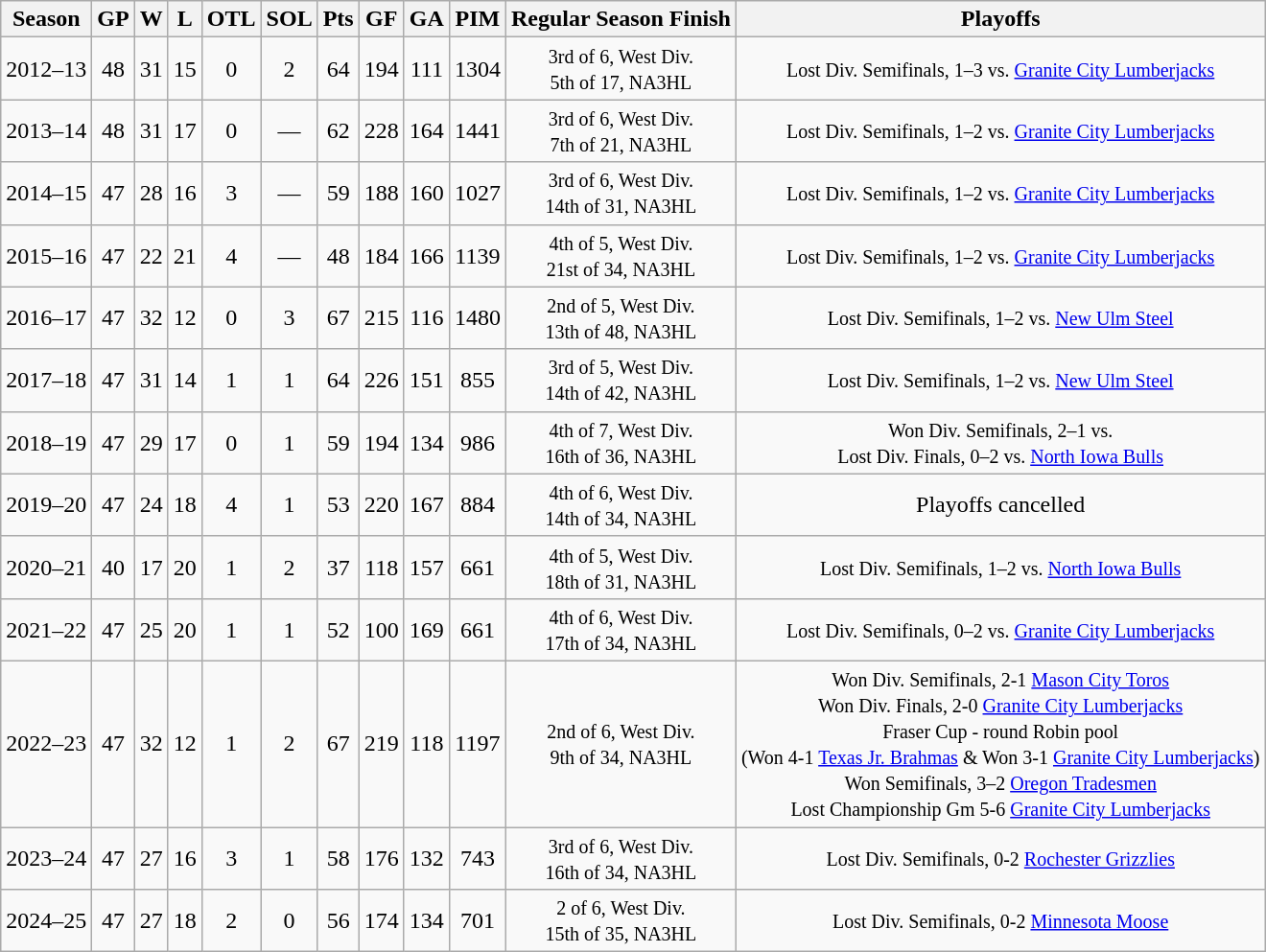<table class="wikitable" style="text-align:center">
<tr>
<th>Season</th>
<th>GP</th>
<th>W</th>
<th>L</th>
<th>OTL</th>
<th>SOL</th>
<th>Pts</th>
<th>GF</th>
<th>GA</th>
<th>PIM</th>
<th>Regular Season Finish</th>
<th>Playoffs</th>
</tr>
<tr>
<td>2012–13</td>
<td>48</td>
<td>31</td>
<td>15</td>
<td>0</td>
<td>2</td>
<td>64</td>
<td>194</td>
<td>111</td>
<td>1304</td>
<td><small>3rd of 6, West Div.<br>5th of 17, NA3HL</small></td>
<td><small>Lost Div. Semifinals, 1–3 vs. <a href='#'>Granite City Lumberjacks</a></small></td>
</tr>
<tr>
<td>2013–14</td>
<td>48</td>
<td>31</td>
<td>17</td>
<td>0</td>
<td>—</td>
<td>62</td>
<td>228</td>
<td>164</td>
<td>1441</td>
<td><small>3rd of 6, West Div.<br>7th of 21, NA3HL</small></td>
<td><small>Lost Div. Semifinals, 1–2 vs. <a href='#'>Granite City Lumberjacks</a></small></td>
</tr>
<tr>
<td>2014–15</td>
<td>47</td>
<td>28</td>
<td>16</td>
<td>3</td>
<td>—</td>
<td>59</td>
<td>188</td>
<td>160</td>
<td>1027</td>
<td><small>3rd of 6, West Div.<br>14th of 31, NA3HL</small></td>
<td><small>Lost Div. Semifinals, 1–2 vs. <a href='#'>Granite City Lumberjacks</a></small></td>
</tr>
<tr>
<td>2015–16</td>
<td>47</td>
<td>22</td>
<td>21</td>
<td>4</td>
<td>—</td>
<td>48</td>
<td>184</td>
<td>166</td>
<td>1139</td>
<td><small>4th of 5, West Div.<br>21st of 34, NA3HL</small></td>
<td><small>Lost Div. Semifinals, 1–2 vs. <a href='#'>Granite City Lumberjacks</a></small></td>
</tr>
<tr>
<td>2016–17</td>
<td>47</td>
<td>32</td>
<td>12</td>
<td>0</td>
<td>3</td>
<td>67</td>
<td>215</td>
<td>116</td>
<td>1480</td>
<td><small>2nd of 5, West Div.<br>13th of 48, NA3HL</small></td>
<td><small>Lost Div. Semifinals, 1–2 vs. <a href='#'>New Ulm Steel</a></small></td>
</tr>
<tr>
<td>2017–18</td>
<td>47</td>
<td>31</td>
<td>14</td>
<td>1</td>
<td>1</td>
<td>64</td>
<td>226</td>
<td>151</td>
<td>855</td>
<td><small>3rd of 5, West Div.<br>14th of 42, NA3HL</small></td>
<td><small>Lost Div. Semifinals, 1–2 vs. <a href='#'>New Ulm Steel</a></small></td>
</tr>
<tr>
<td>2018–19</td>
<td>47</td>
<td>29</td>
<td>17</td>
<td>0</td>
<td>1</td>
<td>59</td>
<td>194</td>
<td>134</td>
<td>986</td>
<td><small>4th of 7, West Div.<br>16th of 36, NA3HL</small></td>
<td><small>Won Div. Semifinals, 2–1 vs. <br>Lost Div. Finals, 0–2 vs. <a href='#'>North Iowa Bulls</a></small></td>
</tr>
<tr>
<td>2019–20</td>
<td>47</td>
<td>24</td>
<td>18</td>
<td>4</td>
<td>1</td>
<td>53</td>
<td>220</td>
<td>167</td>
<td>884</td>
<td><small>4th of 6, West Div.<br>14th of 34, NA3HL</small></td>
<td>Playoffs cancelled</td>
</tr>
<tr>
<td>2020–21</td>
<td>40</td>
<td>17</td>
<td>20</td>
<td>1</td>
<td>2</td>
<td>37</td>
<td>118</td>
<td>157</td>
<td>661</td>
<td><small>4th of 5, West Div.<br>18th of 31, NA3HL</small></td>
<td><small>Lost Div. Semifinals, 1–2 vs. <a href='#'>North Iowa Bulls</a></small></td>
</tr>
<tr>
<td>2021–22</td>
<td>47</td>
<td>25</td>
<td>20</td>
<td>1</td>
<td>1</td>
<td>52</td>
<td>100</td>
<td>169</td>
<td>661</td>
<td><small>4th of 6, West Div.<br>17th of 34, NA3HL</small></td>
<td><small>Lost Div. Semifinals, 0–2 vs. <a href='#'>Granite City Lumberjacks</a></small></td>
</tr>
<tr>
<td>2022–23</td>
<td>47</td>
<td>32</td>
<td>12</td>
<td>1</td>
<td>2</td>
<td>67</td>
<td>219</td>
<td>118</td>
<td>1197</td>
<td><small>2nd of 6, West Div.<br>9th of 34, NA3HL</small></td>
<td><small>Won Div. Semifinals, 2-1 <a href='#'>Mason City Toros</a><br>Won Div. Finals, 2-0 <a href='#'>Granite City Lumberjacks</a><br>Fraser Cup - round Robin pool<br>(Won 4-1 <a href='#'>Texas Jr. Brahmas</a> & Won 3-1 <a href='#'>Granite City Lumberjacks</a>)<br>Won Semifinals, 3–2 <a href='#'>Oregon Tradesmen</a><br> Lost Championship Gm 5-6 <a href='#'>Granite City Lumberjacks</a></small></td>
</tr>
<tr>
<td>2023–24</td>
<td>47</td>
<td>27</td>
<td>16</td>
<td>3</td>
<td>1</td>
<td>58</td>
<td>176</td>
<td>132</td>
<td>743</td>
<td><small>3rd of 6, West Div.<br>16th of 34, NA3HL</small></td>
<td><small>Lost Div. Semifinals, 0-2 <a href='#'>Rochester Grizzlies</a></small></td>
</tr>
<tr>
<td>2024–25</td>
<td>47</td>
<td>27</td>
<td>18</td>
<td>2</td>
<td>0</td>
<td>56</td>
<td>174</td>
<td>134</td>
<td>701</td>
<td><small>2 of 6, West Div.<br>15th of 35, NA3HL</small></td>
<td><small>Lost Div. Semifinals, 0-2 <a href='#'>Minnesota Moose</a></small></td>
</tr>
</table>
